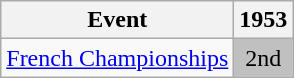<table class="wikitable">
<tr>
<th>Event</th>
<th>1953</th>
</tr>
<tr>
<td><a href='#'>French Championships</a></td>
<td align="center" bgcolor="silver">2nd</td>
</tr>
</table>
